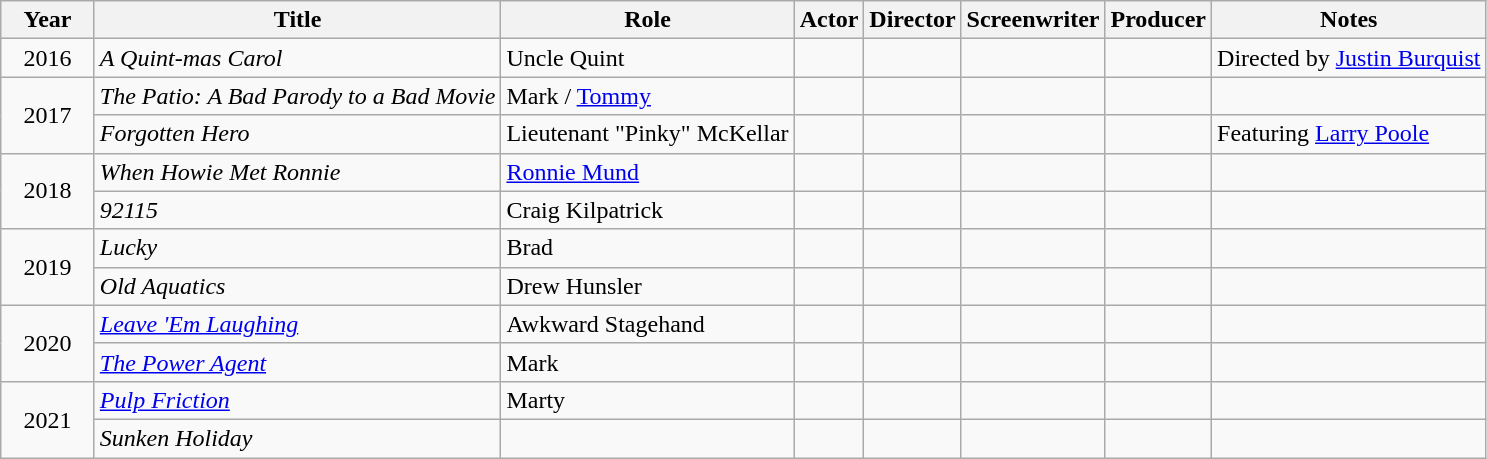<table class="wikitable">
<tr>
<th width="55">Year</th>
<th>Title</th>
<th>Role</th>
<th>Actor</th>
<th>Director</th>
<th>Screenwriter</th>
<th>Producer</th>
<th>Notes</th>
</tr>
<tr>
<td align="center">2016</td>
<td><em>A Quint-mas Carol</em></td>
<td>Uncle Quint</td>
<td></td>
<td></td>
<td></td>
<td></td>
<td>Directed by <a href='#'>Justin Burquist</a></td>
</tr>
<tr>
<td rowspan="2" align="center">2017</td>
<td><em>The Patio: A Bad Parody to a Bad Movie</em></td>
<td>Mark / <a href='#'>Tommy</a></td>
<td></td>
<td></td>
<td></td>
<td></td>
<td></td>
</tr>
<tr>
<td><em>Forgotten Hero</em></td>
<td>Lieutenant "Pinky" McKellar</td>
<td></td>
<td></td>
<td></td>
<td></td>
<td>Featuring <a href='#'>Larry Poole</a></td>
</tr>
<tr>
<td rowspan="2" align="center">2018</td>
<td><em>When Howie Met Ronnie</em></td>
<td><a href='#'>Ronnie Mund</a></td>
<td></td>
<td></td>
<td></td>
<td></td>
<td></td>
</tr>
<tr>
<td><em>92115</em></td>
<td>Craig Kilpatrick</td>
<td></td>
<td></td>
<td></td>
<td></td>
<td></td>
</tr>
<tr>
<td rowspan="2" align="center">2019</td>
<td><em>Lucky</em></td>
<td>Brad</td>
<td></td>
<td></td>
<td></td>
<td></td>
<td></td>
</tr>
<tr>
<td><em>Old Aquatics</em></td>
<td>Drew Hunsler</td>
<td></td>
<td></td>
<td></td>
<td></td>
<td></td>
</tr>
<tr>
<td rowspan="2" align="center">2020</td>
<td><em><a href='#'>Leave 'Em Laughing</a></em></td>
<td>Awkward Stagehand</td>
<td></td>
<td></td>
<td></td>
<td></td>
<td></td>
</tr>
<tr valign="top">
<td><em><a href='#'>The Power Agent</a></em></td>
<td>Mark</td>
<td></td>
<td></td>
<td></td>
<td></td>
<td></td>
</tr>
<tr>
<td rowspan="2" align="center">2021</td>
<td><em><a href='#'>Pulp Friction</a></em></td>
<td>Marty</td>
<td></td>
<td></td>
<td></td>
<td></td>
<td></td>
</tr>
<tr>
<td><em>Sunken Holiday</em></td>
<td></td>
<td></td>
<td></td>
<td></td>
<td></td>
<td></td>
</tr>
</table>
